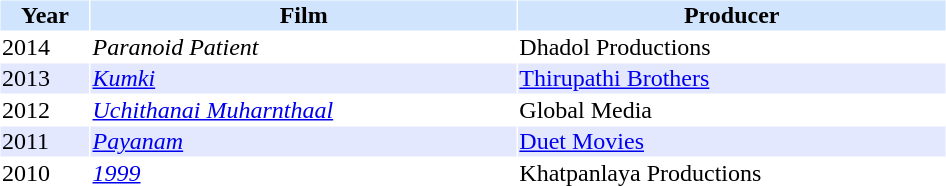<table cellspacing="1" cellpadding="1" border="0" width="50%">
<tr bgcolor="#d1e4fd">
<th>Year</th>
<th>Film</th>
<th>Producer</th>
</tr>
<tr>
<td>2014</td>
<td><em>Paranoid Patient</em></td>
<td>Dhadol Productions</td>
</tr>
<tr bgcolor="#e4e8ff">
<td>2013</td>
<td><em><a href='#'>Kumki</a></em></td>
<td><a href='#'>Thirupathi Brothers</a></td>
</tr>
<tr>
<td>2012</td>
<td><em><a href='#'>Uchithanai Muharnthaal</a></em></td>
<td>Global Media</td>
</tr>
<tr bgcolor="#e4e8ff">
<td>2011</td>
<td><em><a href='#'>Payanam</a></em></td>
<td><a href='#'>Duet Movies</a></td>
</tr>
<tr>
<td>2010</td>
<td><em><a href='#'>1999</a></em></td>
<td>Khatpanlaya Productions</td>
</tr>
</table>
